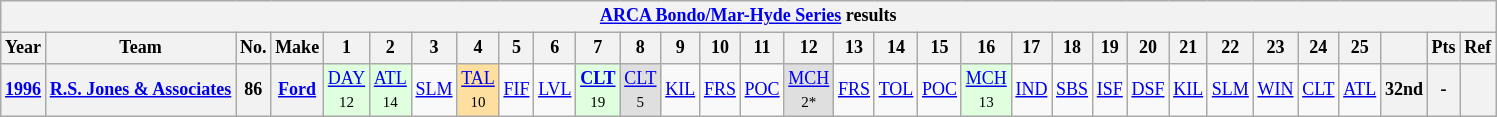<table class="wikitable" style="text-align:center; font-size:75%">
<tr>
<th colspan=45><a href='#'>ARCA Bondo/Mar-Hyde Series</a> results</th>
</tr>
<tr>
<th>Year</th>
<th>Team</th>
<th>No.</th>
<th>Make</th>
<th>1</th>
<th>2</th>
<th>3</th>
<th>4</th>
<th>5</th>
<th>6</th>
<th>7</th>
<th>8</th>
<th>9</th>
<th>10</th>
<th>11</th>
<th>12</th>
<th>13</th>
<th>14</th>
<th>15</th>
<th>16</th>
<th>17</th>
<th>18</th>
<th>19</th>
<th>20</th>
<th>21</th>
<th>22</th>
<th>23</th>
<th>24</th>
<th>25</th>
<th></th>
<th>Pts</th>
<th>Ref</th>
</tr>
<tr>
<th><a href='#'>1996</a></th>
<th><a href='#'>R.S. Jones & Associates</a></th>
<th>86</th>
<th><a href='#'>Ford</a></th>
<td style="background:#DFFFDF;"><a href='#'>DAY</a><br><small>12</small></td>
<td style="background:#DFFFDF;"><a href='#'>ATL</a><br><small>14</small></td>
<td><a href='#'>SLM</a></td>
<td style="background:#FFDF9F;"><a href='#'>TAL</a><br><small>10</small></td>
<td><a href='#'>FIF</a></td>
<td><a href='#'>LVL</a></td>
<td style="background:#DFFFDF;"><strong><a href='#'>CLT</a></strong><br><small>19</small></td>
<td style="background:#DFDFDF;"><a href='#'>CLT</a><br><small>5</small></td>
<td><a href='#'>KIL</a></td>
<td><a href='#'>FRS</a></td>
<td><a href='#'>POC</a></td>
<td style="background:#DFDFDF;"><a href='#'>MCH</a><br><small>2*</small></td>
<td><a href='#'>FRS</a></td>
<td><a href='#'>TOL</a></td>
<td><a href='#'>POC</a></td>
<td style="background:#DFFFDF;"><a href='#'>MCH</a><br><small>13</small></td>
<td><a href='#'>IND</a></td>
<td><a href='#'>SBS</a></td>
<td><a href='#'>ISF</a></td>
<td><a href='#'>DSF</a></td>
<td><a href='#'>KIL</a></td>
<td><a href='#'>SLM</a></td>
<td><a href='#'>WIN</a></td>
<td><a href='#'>CLT</a></td>
<td><a href='#'>ATL</a></td>
<th>32nd</th>
<th>-</th>
<th></th>
</tr>
</table>
